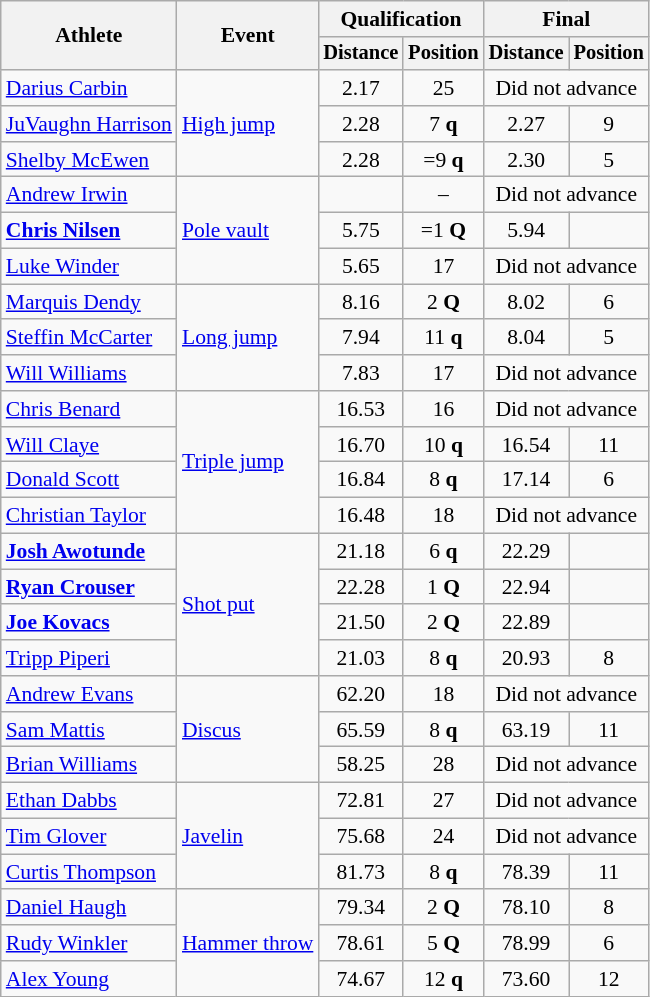<table class="wikitable" style="font-size:90%">
<tr>
<th rowspan="2">Athlete</th>
<th rowspan="2">Event</th>
<th colspan="2">Qualification</th>
<th colspan="2">Final</th>
</tr>
<tr style="font-size:95%">
<th>Distance</th>
<th>Position</th>
<th>Distance</th>
<th>Position</th>
</tr>
<tr align="center">
<td align="left"><a href='#'>Darius Carbin</a></td>
<td rowspan="3" align="left"><a href='#'>High jump</a></td>
<td>2.17</td>
<td>25</td>
<td colspan="2">Did not advance</td>
</tr>
<tr align="center">
<td align="left"><a href='#'>JuVaughn Harrison</a></td>
<td>2.28</td>
<td>7 <strong>q</strong></td>
<td>2.27</td>
<td>9</td>
</tr>
<tr align="center">
<td align="left"><a href='#'>Shelby McEwen</a></td>
<td>2.28</td>
<td>=9 <strong>q</strong></td>
<td>2.30</td>
<td>5</td>
</tr>
<tr align="center">
<td align="left"><a href='#'>Andrew Irwin</a></td>
<td rowspan="3" align="left"><a href='#'>Pole vault</a></td>
<td></td>
<td>–</td>
<td colspan="2">Did not advance</td>
</tr>
<tr align="center">
<td align="left"><strong><a href='#'>Chris Nilsen</a></strong></td>
<td>5.75</td>
<td>=1 <strong>Q</strong></td>
<td>5.94</td>
<td></td>
</tr>
<tr align="center">
<td align="left"><a href='#'>Luke Winder</a></td>
<td>5.65</td>
<td>17</td>
<td colspan="2">Did not advance</td>
</tr>
<tr align="center">
<td align="left"><a href='#'>Marquis Dendy</a></td>
<td rowspan="3" align="left"><a href='#'>Long jump</a></td>
<td>8.16</td>
<td>2 <strong>Q</strong></td>
<td>8.02</td>
<td>6</td>
</tr>
<tr align="center">
<td align="left"><a href='#'>Steffin McCarter</a></td>
<td>7.94</td>
<td>11 <strong>q</strong></td>
<td>8.04</td>
<td>5</td>
</tr>
<tr align="center">
<td align="left"><a href='#'>Will Williams</a></td>
<td>7.83</td>
<td>17</td>
<td colspan="2">Did not advance</td>
</tr>
<tr align="center">
<td align="left"><a href='#'>Chris Benard</a></td>
<td rowspan="4" align="left"><a href='#'>Triple jump</a></td>
<td>16.53</td>
<td>16</td>
<td colspan="2">Did not advance</td>
</tr>
<tr align="center">
<td align="left"><a href='#'>Will Claye</a></td>
<td>16.70</td>
<td>10 <strong>q</strong></td>
<td>16.54</td>
<td>11</td>
</tr>
<tr align="center">
<td align="left"><a href='#'>Donald Scott</a></td>
<td>16.84</td>
<td>8 <strong>q</strong></td>
<td>17.14</td>
<td>6</td>
</tr>
<tr align="center">
<td align="left"><a href='#'>Christian Taylor</a></td>
<td>16.48</td>
<td>18</td>
<td colspan="2">Did not advance</td>
</tr>
<tr align="center">
<td align="left"><strong><a href='#'>Josh Awotunde</a></strong></td>
<td rowspan="4" align="left"><a href='#'>Shot put</a></td>
<td>21.18</td>
<td>6 <strong>q</strong></td>
<td>22.29</td>
<td></td>
</tr>
<tr align="center">
<td align="left"><strong><a href='#'>Ryan Crouser</a></strong></td>
<td>22.28</td>
<td>1 <strong>Q</strong></td>
<td>22.94 <strong></strong></td>
<td></td>
</tr>
<tr align="center">
<td align="left"><strong><a href='#'>Joe Kovacs</a></strong></td>
<td>21.50</td>
<td>2 <strong>Q</strong></td>
<td>22.89</td>
<td></td>
</tr>
<tr align="center">
<td align="left"><a href='#'>Tripp Piperi</a></td>
<td>21.03</td>
<td>8 <strong>q</strong></td>
<td>20.93</td>
<td>8</td>
</tr>
<tr align="center">
<td align="left"><a href='#'>Andrew Evans</a></td>
<td rowspan="3" align="left"><a href='#'>Discus</a></td>
<td>62.20</td>
<td>18</td>
<td colspan="2">Did not advance</td>
</tr>
<tr align="center">
<td align="left"><a href='#'>Sam Mattis</a></td>
<td>65.59</td>
<td>8 <strong>q</strong></td>
<td>63.19</td>
<td>11</td>
</tr>
<tr align="center">
<td align="left"><a href='#'>Brian Williams</a></td>
<td>58.25</td>
<td>28</td>
<td colspan="2">Did not advance</td>
</tr>
<tr align="center">
<td align="left"><a href='#'>Ethan Dabbs</a></td>
<td rowspan="3" align="left"><a href='#'>Javelin</a></td>
<td>72.81</td>
<td>27</td>
<td colspan="2">Did not advance</td>
</tr>
<tr align="center">
<td align="left"><a href='#'>Tim Glover</a></td>
<td>75.68</td>
<td>24</td>
<td colspan="2">Did not advance</td>
</tr>
<tr align="center">
<td align="left"><a href='#'>Curtis Thompson</a></td>
<td>81.73</td>
<td>8 <strong>q</strong></td>
<td>78.39</td>
<td>11</td>
</tr>
<tr align="center">
<td align="left"><a href='#'>Daniel Haugh</a></td>
<td rowspan="3" align="left"><a href='#'>Hammer throw</a></td>
<td>79.34</td>
<td>2 <strong>Q</strong></td>
<td>78.10</td>
<td>8</td>
</tr>
<tr align="center">
<td align="left"><a href='#'>Rudy Winkler</a></td>
<td>78.61</td>
<td>5 <strong>Q</strong></td>
<td>78.99</td>
<td>6</td>
</tr>
<tr align="center">
<td align="left"><a href='#'>Alex Young</a></td>
<td>74.67</td>
<td>12 <strong>q</strong></td>
<td>73.60</td>
<td>12</td>
</tr>
</table>
